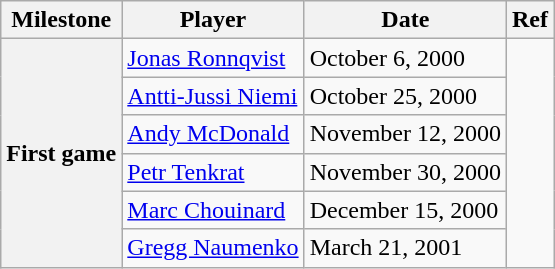<table class="wikitable">
<tr>
<th scope="col">Milestone</th>
<th scope="col">Player</th>
<th scope="col">Date</th>
<th scope="col">Ref</th>
</tr>
<tr>
<th rowspan=6>First game</th>
<td><a href='#'>Jonas Ronnqvist</a></td>
<td>October 6, 2000</td>
<td rowspan=6></td>
</tr>
<tr>
<td><a href='#'>Antti-Jussi Niemi</a></td>
<td>October 25, 2000</td>
</tr>
<tr>
<td><a href='#'>Andy McDonald</a></td>
<td>November 12, 2000</td>
</tr>
<tr>
<td><a href='#'>Petr Tenkrat</a></td>
<td>November 30, 2000</td>
</tr>
<tr>
<td><a href='#'>Marc Chouinard</a></td>
<td>December 15, 2000</td>
</tr>
<tr>
<td><a href='#'>Gregg Naumenko</a></td>
<td>March 21, 2001</td>
</tr>
</table>
